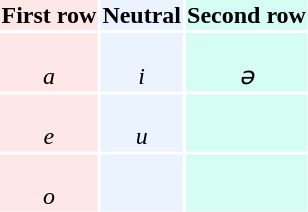<table style="text-align:center">
<tr>
<th style="background:#fee7e6">First row</th>
<th style="background:#eaf3ff">Neutral</th>
<th style="background:#d5fdf4">Second row</th>
</tr>
<tr>
<td style="background:#fee7e6"><br><em>a</em></td>
<td style="background:#eaf3ff"><br><em>i</em></td>
<td style="background:#d5fdf4"><br><em>ə</em></td>
</tr>
<tr>
<td style="background:#fee7e6"><br><em>e</em></td>
<td style="background:#eaf3ff"><br><em>u</em></td>
<td style="background:#d5fdf4"></td>
</tr>
<tr>
<td style="background:#fee7e6"><br><em>o</em></td>
<td style="background:#eaf3ff"></td>
<td style="background:#d5fdf4"></td>
</tr>
</table>
